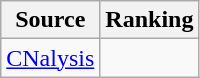<table class="wikitable" style="text-align:center">
<tr>
<th>Source</th>
<th>Ranking</th>
</tr>
<tr>
<td align=left><a href='#'>CNalysis</a></td>
<td></td>
</tr>
</table>
